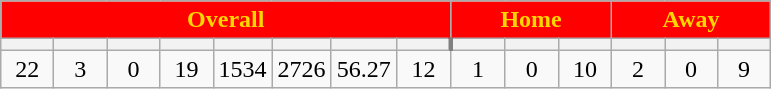<table class="wikitable">
<tr>
<th colspan=8 style="background:red; color:gold">Overall</th>
<th colspan=3 style="background:red; color:gold">Home</th>
<th colspan=5 style="background:red; color:gold">Away</th>
</tr>
<tr>
<th width=28></th>
<th width=28></th>
<th width=28></th>
<th width=28></th>
<th width=28></th>
<th width=28></th>
<th width=28></th>
<th width=28 style="border-right:3px solid grey;"></th>
<th width=28></th>
<th width=28></th>
<th width=28></th>
<th width=28></th>
<th width=28></th>
<th width=28></th>
</tr>
<tr style="text-align: center">
<td>22</td>
<td>3</td>
<td>0</td>
<td>19</td>
<td>1534</td>
<td>2726</td>
<td>56.27</td>
<td>12</td>
<td>1</td>
<td>0</td>
<td>10</td>
<td>2</td>
<td>0</td>
<td>9</td>
</tr>
</table>
